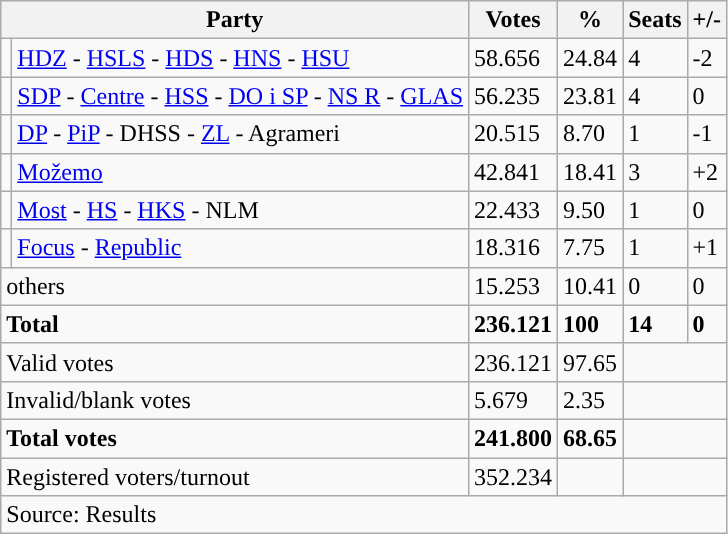<table class="wikitable" style="text-align: left;">
<tr>
<th colspan="2">Party</th>
<th>Votes</th>
<th>%</th>
<th>Seats</th>
<th>+/-</th>
</tr>
<tr>
<td style="background-color: "></td>
<td><a href='#'>HDZ</a> - <a href='#'>HSLS</a> - <a href='#'>HDS</a> - <a href='#'>HNS</a> - <a href='#'>HSU</a></td>
<td>58.656</td>
<td>24.84</td>
<td>4</td>
<td>-2</td>
</tr>
<tr>
<td style="background-color: "></td>
<td><a href='#'>SDP</a> - <a href='#'>Centre</a> - <a href='#'>HSS</a> - <a href='#'>DO i SP</a> - <a href='#'>NS R</a> - <a href='#'>GLAS</a></td>
<td>56.235</td>
<td>23.81</td>
<td>4</td>
<td>0</td>
</tr>
<tr>
<td style="background-color: "></td>
<td><a href='#'>DP</a> - <a href='#'>PiP</a> - DHSS - <a href='#'>ZL</a> - Agrameri</td>
<td>20.515</td>
<td>8.70</td>
<td>1</td>
<td>-1</td>
</tr>
<tr>
<td style="background-color: "></td>
<td><a href='#'>Možemo</a></td>
<td>42.841</td>
<td>18.41</td>
<td>3</td>
<td>+2</td>
</tr>
<tr>
<td style="background-color: "></td>
<td><a href='#'>Most</a> - <a href='#'>HS</a> - <a href='#'>HKS</a> - NLM</td>
<td>22.433</td>
<td>9.50</td>
<td>1</td>
<td>0</td>
</tr>
<tr>
<td></td>
<td><a href='#'>Focus</a> - <a href='#'>Republic</a></td>
<td>18.316</td>
<td>7.75</td>
<td>1</td>
<td>+1</td>
</tr>
<tr>
<td colspan="2">others</td>
<td>15.253</td>
<td>10.41</td>
<td>0</td>
<td>0</td>
</tr>
<tr>
<td colspan="2"><strong>Total</strong></td>
<td><strong>236.121</strong></td>
<td><strong>100</strong></td>
<td><strong>14</strong></td>
<td><strong>0</strong></td>
</tr>
<tr>
<td colspan="2">Valid votes</td>
<td>236.121</td>
<td>97.65</td>
<td colspan="2"></td>
</tr>
<tr>
<td colspan="2">Invalid/blank votes</td>
<td>5.679</td>
<td>2.35</td>
<td colspan="2"></td>
</tr>
<tr>
<td colspan="2"><strong>Total votes</strong></td>
<td><strong>241.800</strong></td>
<td><strong>68.65</strong></td>
<td colspan="2"></td>
</tr>
<tr>
<td colspan="2">Registered voters/turnout</td>
<td votes14="5343">352.234</td>
<td></td>
<td colspan="2"></td>
</tr>
<tr>
<td colspan="6">Source:  Results</td>
</tr>
</table>
